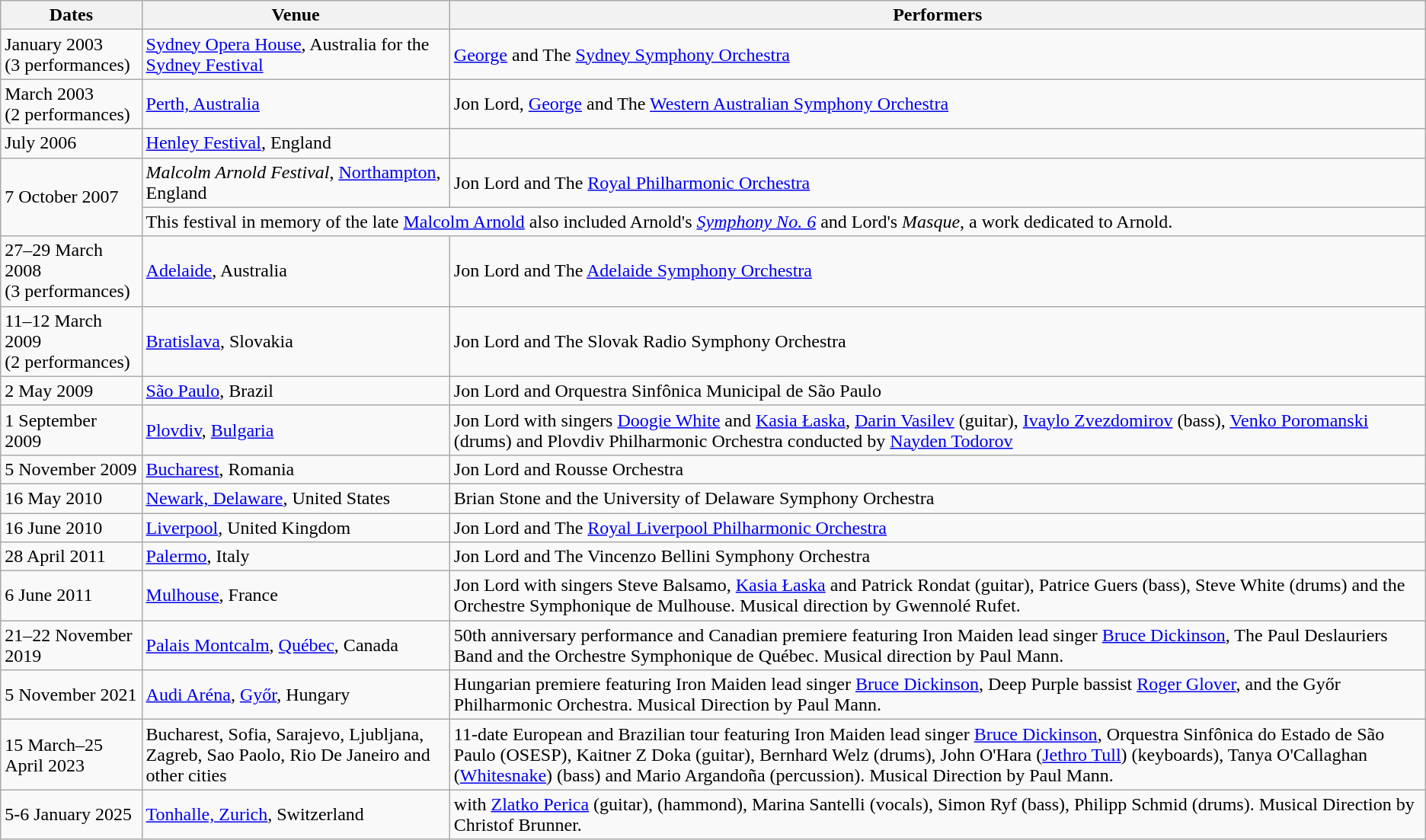<table class="wikitable">
<tr>
<th>Dates</th>
<th>Venue</th>
<th>Performers</th>
</tr>
<tr>
<td>January 2003<br>(3 performances)</td>
<td><a href='#'>Sydney Opera House</a>, Australia for the <a href='#'>Sydney Festival</a></td>
<td><a href='#'>George</a> and The <a href='#'>Sydney Symphony Orchestra</a></td>
</tr>
<tr>
<td>March 2003<br>(2 performances)</td>
<td><a href='#'>Perth, Australia</a></td>
<td>Jon Lord, <a href='#'>George</a> and The <a href='#'>Western Australian Symphony Orchestra</a></td>
</tr>
<tr>
<td>July 2006</td>
<td><a href='#'>Henley Festival</a>, England</td>
<td></td>
</tr>
<tr>
<td rowspan="2">7 October 2007</td>
<td><em>Malcolm Arnold Festival</em>, <a href='#'>Northampton</a>, England</td>
<td>Jon Lord and The <a href='#'>Royal Philharmonic Orchestra</a></td>
</tr>
<tr>
<td colspan="2">This festival in memory of the late <a href='#'>Malcolm Arnold</a> also included Arnold's <em><a href='#'>Symphony No. 6</a></em> and Lord's <em>Masque</em>, a work dedicated to Arnold.</td>
</tr>
<tr>
<td>27–29 March 2008<br>(3 performances)</td>
<td><a href='#'>Adelaide</a>, Australia</td>
<td>Jon Lord and The <a href='#'>Adelaide Symphony Orchestra</a></td>
</tr>
<tr>
<td>11–12 March 2009<br>(2 performances)</td>
<td><a href='#'>Bratislava</a>, Slovakia</td>
<td>Jon Lord and The Slovak Radio Symphony Orchestra</td>
</tr>
<tr>
<td>2 May 2009</td>
<td><a href='#'>São Paulo</a>, Brazil</td>
<td>Jon Lord and Orquestra Sinfônica Municipal de São Paulo</td>
</tr>
<tr>
<td>1 September 2009</td>
<td><a href='#'>Plovdiv</a>, <a href='#'>Bulgaria</a></td>
<td>Jon Lord with singers <a href='#'>Doogie White</a> and <a href='#'>Kasia Łaska</a>, <a href='#'>Darin Vasilev</a> (guitar), <a href='#'>Ivaylo Zvezdomirov</a> (bass), <a href='#'>Venko Poromanski</a> (drums) and Plovdiv Philharmonic Orchestra conducted by <a href='#'>Nayden Todorov</a></td>
</tr>
<tr>
<td>5 November 2009</td>
<td><a href='#'>Bucharest</a>, Romania</td>
<td>Jon Lord and Rousse Orchestra</td>
</tr>
<tr>
<td>16 May 2010</td>
<td><a href='#'>Newark, Delaware</a>, United States</td>
<td>Brian Stone and the University of Delaware Symphony Orchestra</td>
</tr>
<tr>
<td>16 June 2010</td>
<td><a href='#'>Liverpool</a>, United Kingdom</td>
<td>Jon Lord and The <a href='#'>Royal Liverpool Philharmonic Orchestra</a></td>
</tr>
<tr>
<td>28 April 2011</td>
<td><a href='#'>Palermo</a>, Italy</td>
<td>Jon Lord and The Vincenzo Bellini Symphony Orchestra</td>
</tr>
<tr>
<td>6 June 2011</td>
<td><a href='#'>Mulhouse</a>, France</td>
<td>Jon Lord with singers Steve Balsamo, <a href='#'>Kasia Łaska</a> and Patrick Rondat (guitar), Patrice Guers (bass), Steve White (drums) and the Orchestre Symphonique de Mulhouse. Musical direction by Gwennolé Rufet.</td>
</tr>
<tr>
<td>21–22 November 2019</td>
<td><a href='#'>Palais Montcalm</a>, <a href='#'>Québec</a>, Canada</td>
<td>50th anniversary performance and Canadian premiere featuring Iron Maiden lead singer <a href='#'>Bruce Dickinson</a>, The Paul Deslauriers Band and the Orchestre Symphonique de Québec. Musical direction by Paul Mann.</td>
</tr>
<tr>
<td>5 November 2021</td>
<td><a href='#'>Audi Aréna</a>, <a href='#'>Győr</a>, Hungary</td>
<td>Hungarian premiere featuring Iron Maiden lead singer <a href='#'>Bruce Dickinson</a>, Deep Purple bassist <a href='#'>Roger Glover</a>, and the Győr Philharmonic Orchestra. Musical Direction by Paul Mann.</td>
</tr>
<tr>
<td>15 March–25 April 2023</td>
<td>Bucharest, Sofia, Sarajevo, Ljubljana, Zagreb, Sao Paolo, Rio De Janeiro and other cities</td>
<td>11-date European and Brazilian tour featuring Iron Maiden lead singer <a href='#'>Bruce Dickinson</a>, Orquestra Sinfônica do Estado de São Paulo (OSESP),  Kaitner Z Doka (guitar), Bernhard Welz (drums), John O'Hara (<a href='#'>Jethro Tull</a>) (keyboards), Tanya O'Callaghan (<a href='#'>Whitesnake</a>) (bass) and Mario Argandoña (percussion). Musical Direction by Paul Mann.</td>
</tr>
<tr>
<td>5-6 January 2025</td>
<td><a href='#'>Tonhalle, Zurich</a>, Switzerland</td>
<td> with <a href='#'>Zlatko Perica</a> (guitar),  (hammond), Marina Santelli (vocals), Simon Ryf (bass), Philipp Schmid (drums). Musical Direction by Christof Brunner.</td>
</tr>
</table>
